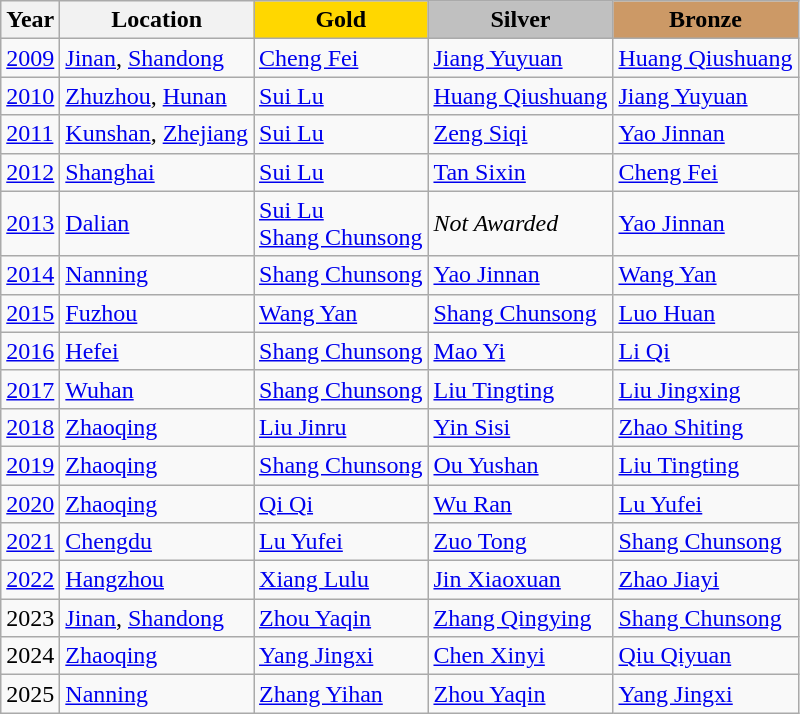<table class="wikitable">
<tr>
<th>Year</th>
<th>Location</th>
<td align=center bgcolor="gold"><strong>Gold</strong></td>
<td align=center bgcolor="silver"><strong>Silver</strong></td>
<td align=center bgcolor="cc9966"><strong>Bronze</strong></td>
</tr>
<tr>
<td><a href='#'>2009</a></td>
<td><a href='#'>Jinan</a>, <a href='#'>Shandong</a></td>
<td><a href='#'>Cheng Fei</a></td>
<td><a href='#'>Jiang Yuyuan</a></td>
<td><a href='#'>Huang Qiushuang</a></td>
</tr>
<tr>
<td><a href='#'>2010</a></td>
<td><a href='#'>Zhuzhou</a>, <a href='#'>Hunan</a></td>
<td><a href='#'>Sui Lu</a></td>
<td><a href='#'>Huang Qiushuang</a></td>
<td><a href='#'>Jiang Yuyuan</a></td>
</tr>
<tr>
<td><a href='#'>2011</a></td>
<td><a href='#'>Kunshan</a>, <a href='#'>Zhejiang</a></td>
<td><a href='#'>Sui Lu</a></td>
<td><a href='#'>Zeng Siqi</a></td>
<td><a href='#'>Yao Jinnan</a></td>
</tr>
<tr>
<td><a href='#'>2012</a></td>
<td><a href='#'>Shanghai</a></td>
<td><a href='#'>Sui Lu</a></td>
<td><a href='#'>Tan Sixin</a></td>
<td><a href='#'>Cheng Fei</a></td>
</tr>
<tr>
<td><a href='#'>2013</a></td>
<td><a href='#'>Dalian</a></td>
<td><a href='#'>Sui Lu</a><br><a href='#'>Shang Chunsong</a></td>
<td><em>Not Awarded</em></td>
<td><a href='#'>Yao Jinnan</a></td>
</tr>
<tr>
<td><a href='#'>2014</a></td>
<td><a href='#'>Nanning</a></td>
<td><a href='#'>Shang Chunsong</a></td>
<td><a href='#'>Yao Jinnan</a></td>
<td><a href='#'>Wang Yan</a></td>
</tr>
<tr>
<td><a href='#'>2015</a></td>
<td><a href='#'>Fuzhou</a></td>
<td><a href='#'>Wang Yan</a></td>
<td><a href='#'>Shang Chunsong</a></td>
<td><a href='#'>Luo Huan</a></td>
</tr>
<tr>
<td><a href='#'>2016</a></td>
<td><a href='#'>Hefei</a></td>
<td><a href='#'>Shang Chunsong</a></td>
<td><a href='#'>Mao Yi</a></td>
<td><a href='#'>Li Qi</a></td>
</tr>
<tr>
<td><a href='#'>2017</a></td>
<td><a href='#'>Wuhan</a></td>
<td><a href='#'>Shang Chunsong</a></td>
<td><a href='#'>Liu Tingting</a></td>
<td><a href='#'>Liu Jingxing</a></td>
</tr>
<tr>
<td><a href='#'>2018</a></td>
<td><a href='#'>Zhaoqing</a></td>
<td><a href='#'>Liu Jinru</a></td>
<td><a href='#'>Yin Sisi</a></td>
<td><a href='#'>Zhao Shiting</a></td>
</tr>
<tr>
<td><a href='#'>2019</a></td>
<td><a href='#'>Zhaoqing</a></td>
<td><a href='#'>Shang Chunsong</a></td>
<td><a href='#'>Ou Yushan</a></td>
<td><a href='#'>Liu Tingting</a></td>
</tr>
<tr>
<td><a href='#'>2020</a></td>
<td><a href='#'>Zhaoqing</a></td>
<td><a href='#'>Qi Qi</a></td>
<td><a href='#'>Wu Ran</a></td>
<td><a href='#'>Lu Yufei</a></td>
</tr>
<tr>
<td><a href='#'>2021</a></td>
<td><a href='#'>Chengdu</a></td>
<td><a href='#'>Lu Yufei</a></td>
<td><a href='#'>Zuo Tong</a></td>
<td><a href='#'>Shang Chunsong</a></td>
</tr>
<tr>
<td><a href='#'>2022</a></td>
<td><a href='#'>Hangzhou</a></td>
<td><a href='#'>Xiang Lulu</a></td>
<td><a href='#'>Jin Xiaoxuan</a></td>
<td><a href='#'>Zhao Jiayi</a></td>
</tr>
<tr>
<td>2023</td>
<td><a href='#'>Jinan</a>, <a href='#'>Shandong</a></td>
<td><a href='#'>Zhou Yaqin</a></td>
<td><a href='#'>Zhang Qingying</a></td>
<td><a href='#'>Shang Chunsong</a></td>
</tr>
<tr>
<td>2024</td>
<td><a href='#'>Zhaoqing</a></td>
<td><a href='#'>Yang Jingxi</a></td>
<td><a href='#'>Chen Xinyi</a></td>
<td><a href='#'>Qiu Qiyuan</a></td>
</tr>
<tr>
<td>2025</td>
<td><a href='#'>Nanning</a></td>
<td><a href='#'>Zhang Yihan</a></td>
<td><a href='#'>Zhou Yaqin</a></td>
<td><a href='#'>Yang Jingxi</a></td>
</tr>
</table>
